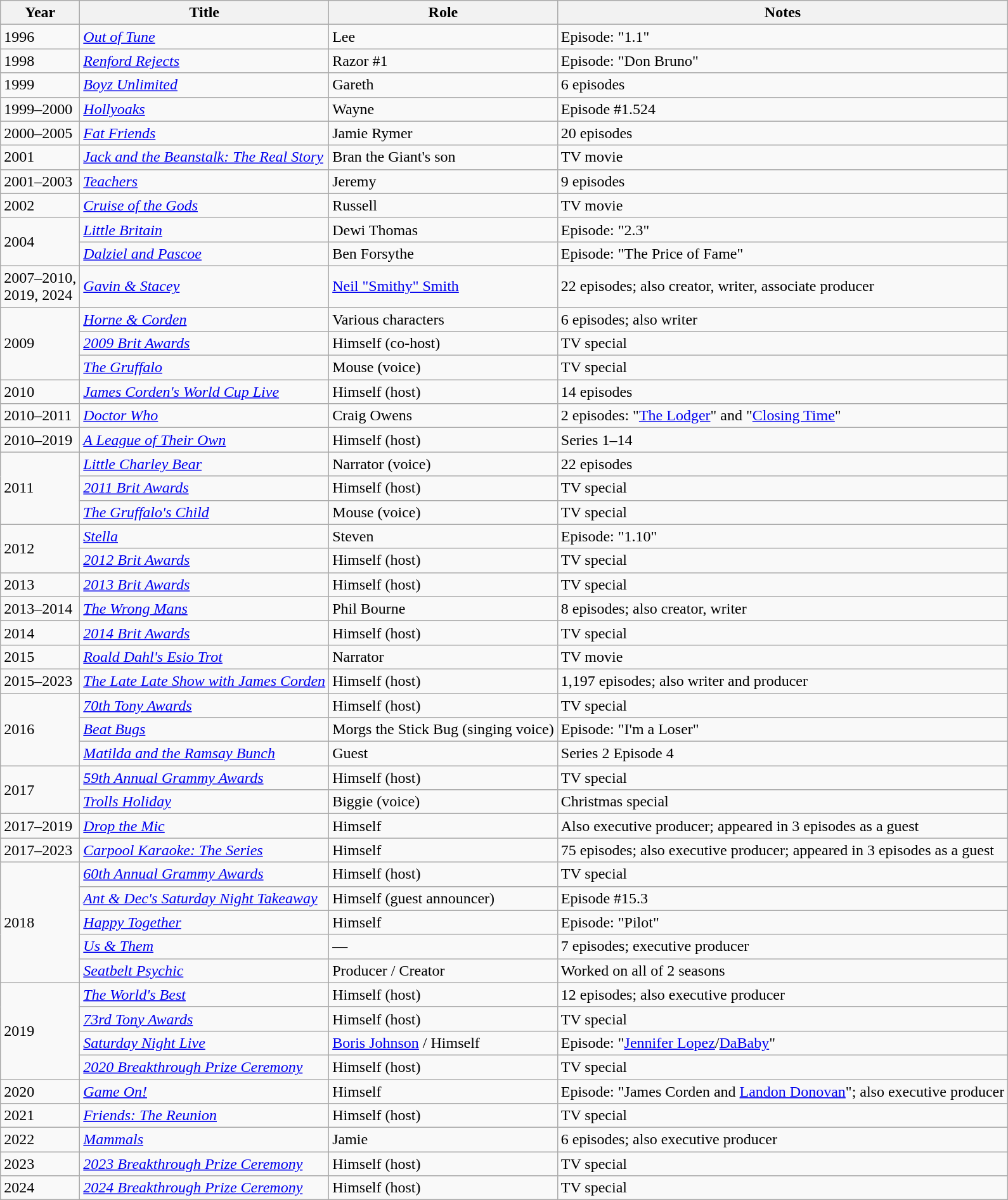<table class="wikitable sortable">
<tr>
<th>Year</th>
<th>Title</th>
<th>Role</th>
<th>Notes</th>
</tr>
<tr>
<td>1996</td>
<td><em><a href='#'>Out of Tune</a></em></td>
<td>Lee</td>
<td>Episode: "1.1"</td>
</tr>
<tr>
<td>1998</td>
<td><em><a href='#'>Renford Rejects</a></em></td>
<td>Razor #1</td>
<td>Episode: "Don Bruno"</td>
</tr>
<tr>
<td>1999</td>
<td><em><a href='#'>Boyz Unlimited</a></em></td>
<td>Gareth</td>
<td>6 episodes</td>
</tr>
<tr>
<td>1999–2000</td>
<td><em><a href='#'>Hollyoaks</a></em></td>
<td>Wayne</td>
<td>Episode #1.524</td>
</tr>
<tr>
<td>2000–2005</td>
<td><em><a href='#'>Fat Friends</a></em></td>
<td>Jamie Rymer</td>
<td>20 episodes</td>
</tr>
<tr>
<td>2001</td>
<td><em><a href='#'>Jack and the Beanstalk: The Real Story</a></em></td>
<td>Bran the Giant's son</td>
<td>TV movie</td>
</tr>
<tr>
<td>2001–2003</td>
<td><em><a href='#'>Teachers</a></em></td>
<td>Jeremy</td>
<td>9 episodes</td>
</tr>
<tr>
<td>2002</td>
<td><em><a href='#'>Cruise of the Gods</a></em></td>
<td>Russell</td>
<td>TV movie</td>
</tr>
<tr>
<td rowspan=2>2004</td>
<td><em><a href='#'>Little Britain</a></em></td>
<td>Dewi Thomas</td>
<td>Episode: "2.3"</td>
</tr>
<tr>
<td><em><a href='#'>Dalziel and Pascoe</a></em></td>
<td>Ben Forsythe</td>
<td>Episode: "The Price of Fame"</td>
</tr>
<tr>
<td>2007–2010,<br>2019, 2024</td>
<td><em><a href='#'>Gavin & Stacey</a></em></td>
<td><a href='#'>Neil "Smithy" Smith</a></td>
<td>22 episodes; also creator, writer, associate producer</td>
</tr>
<tr>
<td rowspan=3>2009</td>
<td><em><a href='#'>Horne & Corden</a></em></td>
<td>Various characters</td>
<td>6 episodes; also writer</td>
</tr>
<tr>
<td><em><a href='#'>2009 Brit Awards</a></em></td>
<td>Himself (co-host)</td>
<td>TV special</td>
</tr>
<tr>
<td><em><a href='#'>The Gruffalo</a></em></td>
<td>Mouse (voice)</td>
<td>TV special</td>
</tr>
<tr>
<td>2010</td>
<td><em><a href='#'>James Corden's World Cup Live</a></em></td>
<td>Himself (host)</td>
<td>14 episodes</td>
</tr>
<tr>
<td>2010–2011</td>
<td><em><a href='#'>Doctor Who</a></em></td>
<td>Craig Owens</td>
<td>2 episodes: "<a href='#'>The Lodger</a>" and "<a href='#'>Closing Time</a>"</td>
</tr>
<tr>
<td>2010–2019</td>
<td><em><a href='#'>A League of Their Own</a></em></td>
<td>Himself (host)</td>
<td>Series 1–14</td>
</tr>
<tr>
<td rowspan=3>2011</td>
<td><em><a href='#'>Little Charley Bear</a></em></td>
<td>Narrator (voice)</td>
<td>22 episodes</td>
</tr>
<tr>
<td><em><a href='#'>2011 Brit Awards</a></em></td>
<td>Himself (host)</td>
<td>TV special</td>
</tr>
<tr>
<td><em><a href='#'>The Gruffalo's Child</a></em></td>
<td>Mouse (voice)</td>
<td>TV special</td>
</tr>
<tr>
<td rowspan=2>2012</td>
<td><em><a href='#'>Stella</a></em></td>
<td>Steven</td>
<td>Episode: "1.10"</td>
</tr>
<tr>
<td><em><a href='#'>2012 Brit Awards</a></em></td>
<td>Himself (host)</td>
<td>TV special</td>
</tr>
<tr>
<td>2013</td>
<td><em><a href='#'>2013 Brit Awards</a></em></td>
<td>Himself (host)</td>
<td>TV special</td>
</tr>
<tr>
<td>2013–2014</td>
<td><em><a href='#'>The Wrong Mans</a></em></td>
<td>Phil Bourne</td>
<td>8 episodes; also creator, writer</td>
</tr>
<tr>
<td>2014</td>
<td><em><a href='#'>2014 Brit Awards</a></em></td>
<td>Himself (host)</td>
<td>TV special</td>
</tr>
<tr>
<td>2015</td>
<td><em><a href='#'>Roald Dahl's Esio Trot</a></em></td>
<td>Narrator</td>
<td>TV movie</td>
</tr>
<tr>
<td>2015–2023</td>
<td><em><a href='#'>The Late Late Show with James Corden</a></em></td>
<td>Himself (host)</td>
<td>1,197 episodes; also writer and producer</td>
</tr>
<tr>
<td rowspan=3>2016</td>
<td><em><a href='#'>70th Tony Awards</a></em></td>
<td>Himself (host)</td>
<td>TV special</td>
</tr>
<tr>
<td><em><a href='#'>Beat Bugs</a></em></td>
<td>Morgs the Stick Bug (singing voice)</td>
<td>Episode: "I'm a Loser"</td>
</tr>
<tr>
<td><em><a href='#'>Matilda and the Ramsay Bunch</a></em></td>
<td>Guest</td>
<td>Series 2 Episode 4</td>
</tr>
<tr>
<td rowspan=2>2017</td>
<td><em><a href='#'>59th Annual Grammy Awards</a></em></td>
<td>Himself (host)</td>
<td>TV special</td>
</tr>
<tr>
<td><em><a href='#'>Trolls Holiday</a></em></td>
<td>Biggie (voice)</td>
<td>Christmas special</td>
</tr>
<tr>
<td>2017–2019</td>
<td><em><a href='#'>Drop the Mic</a></em></td>
<td>Himself</td>
<td>Also executive producer; appeared in 3 episodes as a guest</td>
</tr>
<tr>
<td>2017–2023</td>
<td><em><a href='#'>Carpool Karaoke: The Series</a></em></td>
<td>Himself</td>
<td>75 episodes; also executive producer; appeared in 3 episodes as a guest</td>
</tr>
<tr>
<td rowspan="5">2018</td>
<td><em><a href='#'>60th Annual Grammy Awards</a></em></td>
<td>Himself (host)</td>
<td>TV special</td>
</tr>
<tr>
<td><em><a href='#'>Ant & Dec's Saturday Night Takeaway</a></em></td>
<td>Himself (guest announcer)</td>
<td>Episode #15.3</td>
</tr>
<tr>
<td><em><a href='#'>Happy Together</a></em></td>
<td>Himself</td>
<td>Episode: "Pilot"</td>
</tr>
<tr>
<td><em><a href='#'>Us & Them</a></em></td>
<td>—</td>
<td>7 episodes; executive producer</td>
</tr>
<tr>
<td><em><a href='#'>Seatbelt Psychic</a></em></td>
<td>Producer / Creator</td>
<td>Worked on all of 2 seasons</td>
</tr>
<tr>
<td rowspan=4>2019</td>
<td><em><a href='#'>The World's Best</a></em></td>
<td>Himself (host)</td>
<td>12 episodes; also executive producer</td>
</tr>
<tr>
<td><em><a href='#'>73rd Tony Awards</a></em></td>
<td>Himself (host)</td>
<td>TV special</td>
</tr>
<tr>
<td><em><a href='#'>Saturday Night Live</a></em></td>
<td><a href='#'>Boris Johnson</a> / Himself</td>
<td>Episode: "<a href='#'>Jennifer Lopez</a>/<a href='#'>DaBaby</a>"</td>
</tr>
<tr>
<td><em><a href='#'>2020 Breakthrough Prize Ceremony</a></em></td>
<td>Himself (host)</td>
<td>TV special</td>
</tr>
<tr>
<td>2020</td>
<td><em><a href='#'>Game On!</a></em></td>
<td>Himself</td>
<td>Episode: "James Corden and <a href='#'>Landon Donovan</a>"; also executive producer</td>
</tr>
<tr>
<td>2021</td>
<td><em><a href='#'>Friends: The Reunion</a></em></td>
<td>Himself (host)</td>
<td>TV special</td>
</tr>
<tr>
<td>2022</td>
<td><em><a href='#'>Mammals</a></em></td>
<td>Jamie</td>
<td>6 episodes; also executive producer</td>
</tr>
<tr>
<td>2023</td>
<td><em><a href='#'>2023 Breakthrough Prize Ceremony</a></em></td>
<td>Himself (host)</td>
<td>TV special</td>
</tr>
<tr>
<td>2024</td>
<td><em><a href='#'>2024 Breakthrough Prize Ceremony</a></em></td>
<td>Himself (host)</td>
<td>TV special</td>
</tr>
</table>
